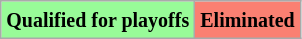<table class="wikitable">
<tr>
<td style="background:#98fb98;"><small><strong>Qualified for playoffs</strong></small></td>
<td style="background:salmon;"><small><strong>Eliminated</strong> </small></td>
</tr>
</table>
